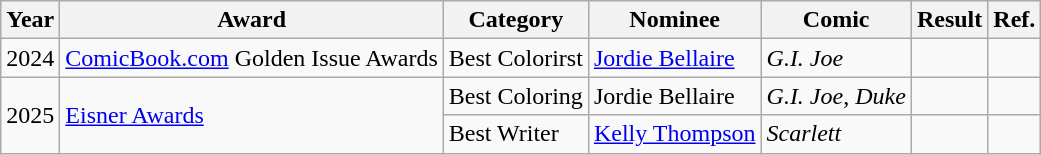<table class="wikitable">
<tr>
<th>Year</th>
<th>Award</th>
<th><strong>Category</strong></th>
<th>Nominee</th>
<th>Comic</th>
<th>Result</th>
<th>Ref.</th>
</tr>
<tr>
<td>2024</td>
<td><a href='#'>ComicBook.com</a> Golden Issue Awards</td>
<td>Best Colorirst</td>
<td><a href='#'>Jordie Bellaire</a></td>
<td><em>G.I. Joe</em></td>
<td></td>
<td></td>
</tr>
<tr>
<td rowspan="2">2025</td>
<td rowspan="2"><a href='#'>Eisner Awards</a></td>
<td>Best Coloring</td>
<td>Jordie Bellaire</td>
<td><em>G.I. Joe</em>, <em>Duke</em></td>
<td></td>
<td></td>
</tr>
<tr>
<td>Best Writer</td>
<td><a href='#'>Kelly Thompson</a></td>
<td><em>Scarlett</em></td>
<td></td>
<td></td>
</tr>
</table>
